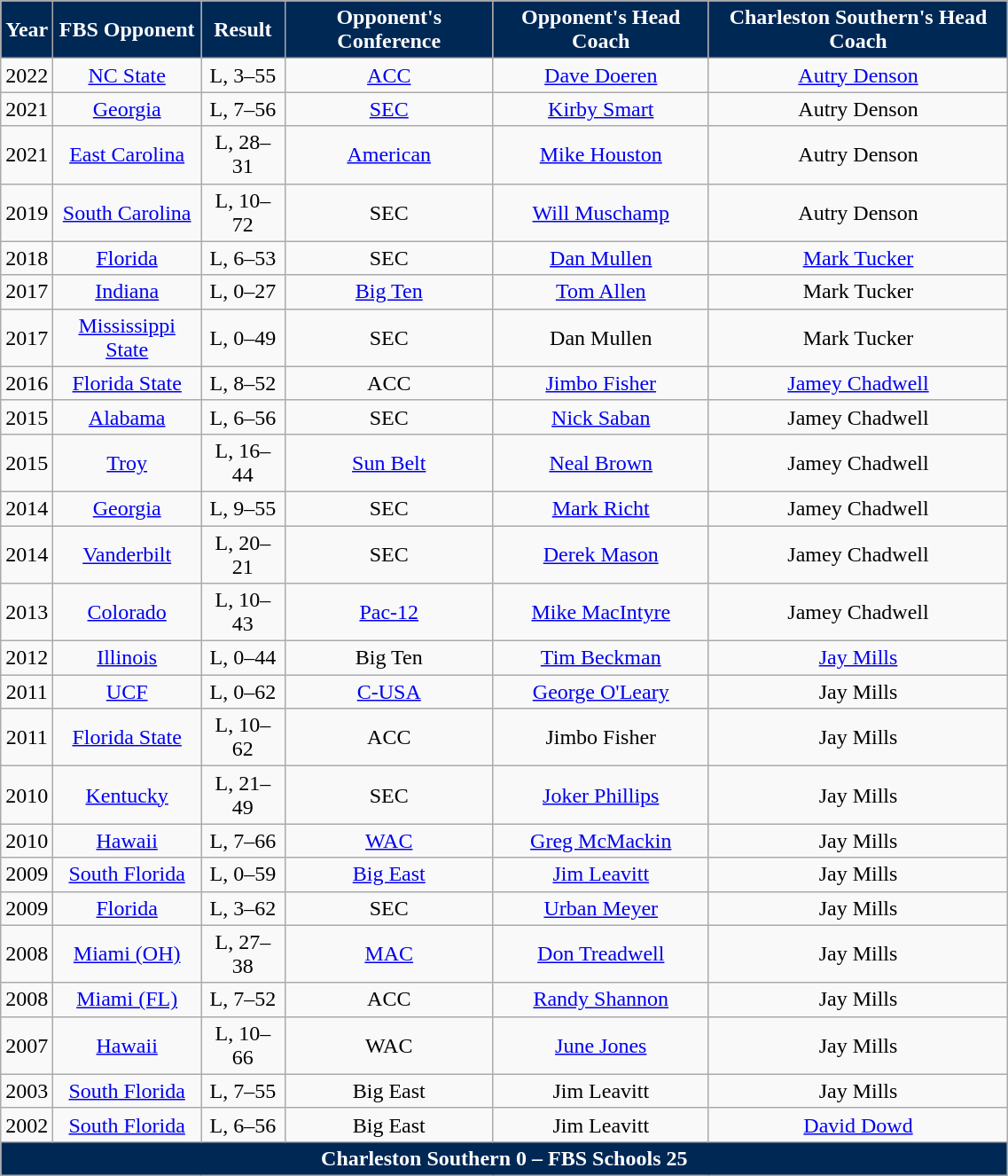<table class="wikitable" width="60%">
<tr>
<th style="background:#002855; color:white;">Year</th>
<th style="background:#002855; color:white;">FBS Opponent</th>
<th style="background:#002855; color:white;">Result</th>
<th style="background:#002855; color:white;">Opponent's Conference</th>
<th style="background:#002855; color:white;">Opponent's Head Coach</th>
<th style="background:#002855; color:white;">Charleston Southern's Head Coach</th>
</tr>
<tr align="center">
<td>2022</td>
<td><a href='#'>NC State</a></td>
<td>L, 3–55</td>
<td><a href='#'>ACC</a></td>
<td><a href='#'>Dave Doeren</a></td>
<td><a href='#'>Autry Denson</a></td>
</tr>
<tr align="center">
<td>2021</td>
<td><a href='#'>Georgia</a></td>
<td>L, 7–56</td>
<td><a href='#'>SEC</a></td>
<td><a href='#'>Kirby Smart</a></td>
<td>Autry Denson</td>
</tr>
<tr align="center">
<td>2021</td>
<td><a href='#'>East Carolina</a></td>
<td>L, 28–31</td>
<td><a href='#'>American</a></td>
<td><a href='#'>Mike Houston</a></td>
<td>Autry Denson</td>
</tr>
<tr align="center">
<td>2019</td>
<td><a href='#'>South Carolina</a></td>
<td>L, 10–72</td>
<td>SEC</td>
<td><a href='#'>Will Muschamp</a></td>
<td>Autry Denson</td>
</tr>
<tr align="center">
<td>2018</td>
<td><a href='#'>Florida</a></td>
<td>L, 6–53</td>
<td>SEC</td>
<td><a href='#'>Dan Mullen</a></td>
<td><a href='#'>Mark Tucker</a></td>
</tr>
<tr align="center">
<td>2017</td>
<td><a href='#'>Indiana</a></td>
<td>L, 0–27</td>
<td><a href='#'>Big Ten</a></td>
<td><a href='#'>Tom Allen</a></td>
<td>Mark Tucker</td>
</tr>
<tr align="center">
<td>2017</td>
<td><a href='#'>Mississippi State</a></td>
<td>L, 0–49</td>
<td>SEC</td>
<td>Dan Mullen</td>
<td>Mark Tucker</td>
</tr>
<tr align="center">
<td>2016</td>
<td><a href='#'>Florida State</a></td>
<td>L, 8–52</td>
<td>ACC</td>
<td><a href='#'>Jimbo Fisher</a></td>
<td><a href='#'>Jamey Chadwell</a></td>
</tr>
<tr align="center">
<td>2015</td>
<td><a href='#'>Alabama</a></td>
<td>L, 6–56</td>
<td>SEC</td>
<td><a href='#'>Nick Saban</a></td>
<td>Jamey Chadwell</td>
</tr>
<tr align="center">
<td>2015</td>
<td><a href='#'>Troy</a></td>
<td>L, 16–44</td>
<td><a href='#'>Sun Belt</a></td>
<td><a href='#'>Neal Brown</a></td>
<td>Jamey Chadwell</td>
</tr>
<tr align="center">
<td>2014</td>
<td><a href='#'>Georgia</a></td>
<td>L, 9–55</td>
<td>SEC</td>
<td><a href='#'>Mark Richt</a></td>
<td>Jamey Chadwell</td>
</tr>
<tr align="center">
<td>2014</td>
<td><a href='#'>Vanderbilt</a></td>
<td>L, 20–21</td>
<td>SEC</td>
<td><a href='#'>Derek Mason</a></td>
<td>Jamey Chadwell</td>
</tr>
<tr align="center">
<td>2013</td>
<td><a href='#'>Colorado</a></td>
<td>L, 10–43</td>
<td><a href='#'>Pac-12</a></td>
<td><a href='#'>Mike MacIntyre</a></td>
<td>Jamey Chadwell</td>
</tr>
<tr align="center">
<td>2012</td>
<td><a href='#'>Illinois</a></td>
<td>L, 0–44</td>
<td>Big Ten</td>
<td><a href='#'>Tim Beckman</a></td>
<td><a href='#'>Jay Mills</a></td>
</tr>
<tr align="center">
<td>2011</td>
<td><a href='#'>UCF</a></td>
<td>L, 0–62</td>
<td><a href='#'>C-USA</a></td>
<td><a href='#'>George O'Leary</a></td>
<td>Jay Mills</td>
</tr>
<tr align="center">
<td>2011</td>
<td><a href='#'>Florida State</a></td>
<td>L, 10–62</td>
<td>ACC</td>
<td>Jimbo Fisher</td>
<td>Jay Mills</td>
</tr>
<tr align="center">
<td>2010</td>
<td><a href='#'>Kentucky</a></td>
<td>L, 21–49</td>
<td>SEC</td>
<td><a href='#'>Joker Phillips</a></td>
<td>Jay Mills</td>
</tr>
<tr align="center">
<td>2010</td>
<td><a href='#'>Hawaii</a></td>
<td>L, 7–66</td>
<td><a href='#'>WAC</a></td>
<td><a href='#'>Greg McMackin</a></td>
<td>Jay Mills</td>
</tr>
<tr align="center">
<td>2009</td>
<td><a href='#'>South Florida</a></td>
<td>L, 0–59</td>
<td><a href='#'>Big East</a></td>
<td><a href='#'>Jim Leavitt</a></td>
<td>Jay Mills</td>
</tr>
<tr align="center">
<td>2009</td>
<td><a href='#'>Florida</a></td>
<td>L, 3–62</td>
<td>SEC</td>
<td><a href='#'>Urban Meyer</a></td>
<td>Jay Mills</td>
</tr>
<tr align="center">
<td>2008</td>
<td><a href='#'>Miami (OH)</a></td>
<td>L, 27–38</td>
<td><a href='#'>MAC</a></td>
<td><a href='#'>Don Treadwell</a></td>
<td>Jay Mills</td>
</tr>
<tr align="center">
<td>2008</td>
<td><a href='#'>Miami (FL)</a></td>
<td>L, 7–52</td>
<td>ACC</td>
<td><a href='#'>Randy Shannon</a></td>
<td>Jay Mills</td>
</tr>
<tr align="center">
<td>2007</td>
<td><a href='#'>Hawaii</a></td>
<td>L, 10–66</td>
<td>WAC</td>
<td><a href='#'>June Jones</a></td>
<td>Jay Mills</td>
</tr>
<tr align="center">
<td>2003</td>
<td><a href='#'>South Florida</a></td>
<td>L, 7–55</td>
<td>Big East</td>
<td>Jim Leavitt</td>
<td>Jay Mills</td>
</tr>
<tr align="center">
<td>2002</td>
<td><a href='#'>South Florida</a></td>
<td>L, 6–56</td>
<td>Big East</td>
<td>Jim Leavitt</td>
<td><a href='#'>David Dowd</a></td>
</tr>
<tr align="center">
<th colspan=6 style="background:#002855; color:white;">Charleston Southern 0 – FBS Schools 25</th>
</tr>
</table>
